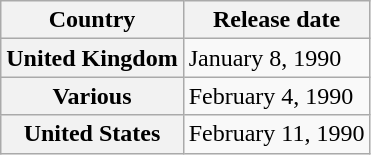<table class="wikitable plainrowheaders">
<tr>
<th>Country</th>
<th>Release date</th>
</tr>
<tr>
<th scope="row">United Kingdom</th>
<td>January 8, 1990</td>
</tr>
<tr>
<th scope="row">Various</th>
<td>February 4, 1990</td>
</tr>
<tr>
<th scope="row">United States</th>
<td>February 11, 1990</td>
</tr>
</table>
